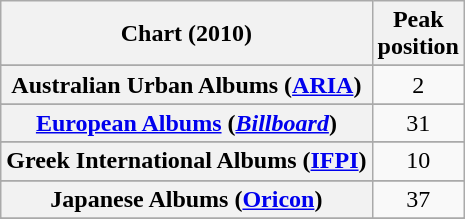<table class="wikitable sortable plainrowheaders" style="text-align:center">
<tr>
<th scope="col">Chart (2010)</th>
<th scope="col">Peak<br>position</th>
</tr>
<tr>
</tr>
<tr>
<th scope="row">Australian Urban Albums (<a href='#'>ARIA</a>)</th>
<td>2</td>
</tr>
<tr>
</tr>
<tr>
</tr>
<tr>
</tr>
<tr>
</tr>
<tr>
</tr>
<tr>
</tr>
<tr>
<th scope="row"><a href='#'>European Albums</a> (<em><a href='#'>Billboard</a></em>)</th>
<td>31</td>
</tr>
<tr>
</tr>
<tr>
</tr>
<tr>
</tr>
<tr>
<th scope="row">Greek International Albums (<a href='#'>IFPI</a>)</th>
<td>10</td>
</tr>
<tr>
</tr>
<tr>
</tr>
<tr>
<th scope="row">Japanese Albums (<a href='#'>Oricon</a>)</th>
<td>37</td>
</tr>
<tr>
</tr>
<tr>
</tr>
<tr>
</tr>
<tr>
</tr>
<tr>
</tr>
<tr>
</tr>
<tr>
</tr>
<tr>
</tr>
<tr>
</tr>
<tr>
</tr>
</table>
